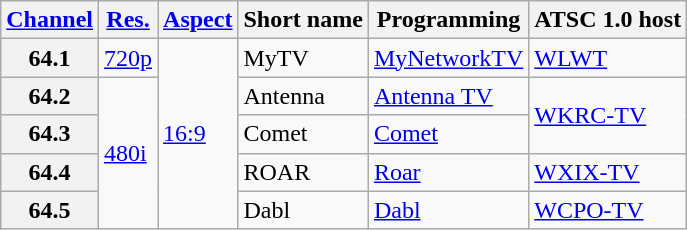<table class="wikitable">
<tr>
<th scope = "col"><a href='#'>Channel</a></th>
<th scope = "col"><a href='#'>Res.</a></th>
<th scope = "col"><a href='#'>Aspect</a></th>
<th scope = "col">Short name</th>
<th scope = "col">Programming</th>
<th scope = "col">ATSC 1.0 host</th>
</tr>
<tr>
<th scope = "row">64.1</th>
<td><a href='#'>720p</a></td>
<td rowspan=5><a href='#'>16:9</a></td>
<td>MyTV</td>
<td><a href='#'>MyNetworkTV</a></td>
<td><a href='#'>WLWT</a></td>
</tr>
<tr>
<th scope = "row">64.2</th>
<td rowspan=4><a href='#'>480i</a></td>
<td>Antenna</td>
<td><a href='#'>Antenna TV</a></td>
<td rowspan=2><a href='#'>WKRC-TV</a></td>
</tr>
<tr>
<th scope = "row">64.3</th>
<td>Comet</td>
<td><a href='#'>Comet</a></td>
</tr>
<tr>
<th scope = "row">64.4</th>
<td>ROAR</td>
<td><a href='#'>Roar</a></td>
<td><a href='#'>WXIX-TV</a></td>
</tr>
<tr>
<th scope = "row">64.5</th>
<td>Dabl</td>
<td><a href='#'>Dabl</a></td>
<td><a href='#'>WCPO-TV</a></td>
</tr>
</table>
